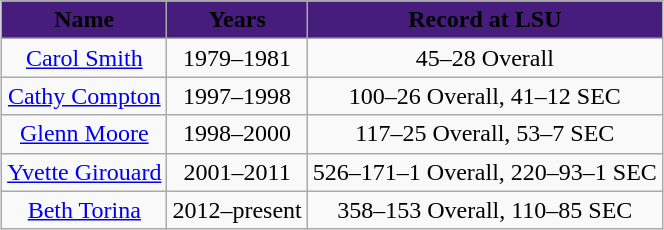<table class="wikitable sortable" style="margin: 1em auto 1em auto">
<tr>
<th style="background:#461d7c; text-align:center;"><span>Name</span></th>
<th style="background:#461d7c; text-align:center;"><span>Years</span></th>
<th style="background:#461d7c; text-align:center;"><span>Record at LSU</span></th>
</tr>
<tr style="text-align:center;">
<td><a href='#'>Carol Smith</a></td>
<td>1979–1981</td>
<td>45–28 Overall</td>
</tr>
<tr style="text-align:center;">
<td><a href='#'>Cathy Compton</a></td>
<td>1997–1998</td>
<td>100–26 Overall, 41–12 SEC</td>
</tr>
<tr style="text-align:center;">
<td><a href='#'>Glenn Moore</a></td>
<td>1998–2000</td>
<td>117–25 Overall, 53–7 SEC</td>
</tr>
<tr style="text-align:center;">
<td><a href='#'>Yvette Girouard</a></td>
<td>2001–2011</td>
<td>526–171–1 Overall, 220–93–1 SEC</td>
</tr>
<tr style="text-align:center;">
<td><a href='#'>Beth Torina</a></td>
<td>2012–present</td>
<td>358–153 Overall, 110–85 SEC</td>
</tr>
</table>
